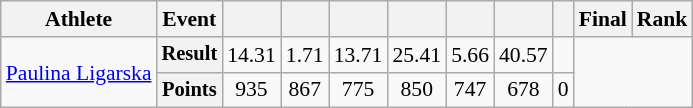<table class=wikitable style=font-size:90%>
<tr>
<th>Athlete</th>
<th>Event</th>
<th></th>
<th></th>
<th></th>
<th></th>
<th></th>
<th></th>
<th></th>
<th>Final</th>
<th>Rank</th>
</tr>
<tr align=center>
<td rowspan=2 align=left><a href='#'>Paulina Ligarska</a></td>
<th style=font-size:95%>Result</th>
<td>14.31</td>
<td>1.71</td>
<td>13.71</td>
<td>25.41</td>
<td>5.66</td>
<td>40.57</td>
<td></td>
<td colspan=2 rowspan=2></td>
</tr>
<tr align=center>
<th style=font-size:95%>Points</th>
<td>935</td>
<td>867</td>
<td>775</td>
<td>850</td>
<td>747</td>
<td>678</td>
<td>0</td>
</tr>
</table>
